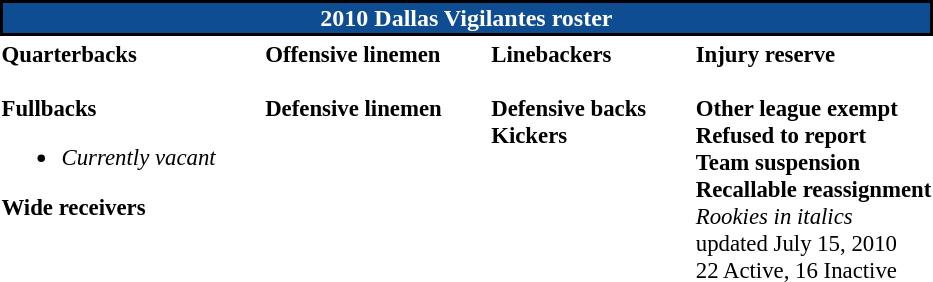<table class="toccolours" style="text-align: left;">
<tr>
<th colspan=7 style="background:#0F4D92; border: 2px solid black; color:white; text-align:center;"><strong>2010 Dallas Vigilantes roster</strong></th>
</tr>
<tr>
<td style="font-size: 95%;" valign="top"><strong>Quarterbacks</strong><br>
<br><strong>Fullbacks</strong><ul><li><em>Currently vacant</em></li></ul><strong>Wide receivers</strong>




</td>
<td style="width: 25px;"></td>
<td style="font-size: 95%;" valign="top"><strong>Offensive linemen</strong><br>



<br><strong>Defensive linemen</strong>



</td>
<td style="width: 25px;"></td>
<td style="font-size: 95%;" valign="top"><strong>Linebackers</strong><br><br><strong>Defensive backs</strong>



<br><strong>Kickers</strong>
</td>
<td style="width: 25px;"></td>
<td style="font-size: 95%;" valign="top"><strong>Injury reserve</strong><br>









<br><strong>Other league exempt</strong>
<br><strong>Refused to report</strong>

<br><strong>Team suspension</strong>
<br><strong>Recallable reassignment</strong>
<br>
<em>Rookies in italics</em><br>
<span></span> updated July 15, 2010<br>
22 Active, 16 Inactive
</td>
</tr>
<tr>
</tr>
</table>
